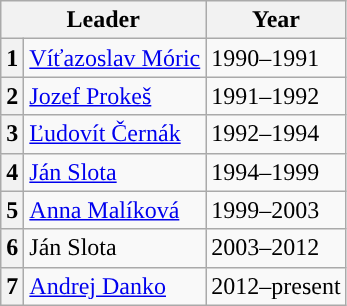<table class="wikitable">
<tr>
<th colspan="2">Leader</th>
<th>Year</th>
</tr>
<tr>
<th style="background:">1</th>
<td><a href='#'>Víťazoslav Móric</a></td>
<td>1990–1991</td>
</tr>
<tr>
<th style="background:">2</th>
<td><a href='#'>Jozef Prokeš</a></td>
<td>1991–1992</td>
</tr>
<tr>
<th style="background:">3</th>
<td><a href='#'>Ľudovít Černák</a></td>
<td>1992–1994</td>
</tr>
<tr>
<th style="background:">4</th>
<td><a href='#'>Ján Slota</a></td>
<td>1994–1999</td>
</tr>
<tr>
<th style="background:">5</th>
<td><a href='#'>Anna Malíková</a></td>
<td>1999–2003</td>
</tr>
<tr>
<th style="background:">6</th>
<td>Ján Slota</td>
<td>2003–2012</td>
</tr>
<tr>
<th style="background:">7</th>
<td><a href='#'>Andrej Danko</a></td>
<td>2012–present</td>
</tr>
</table>
